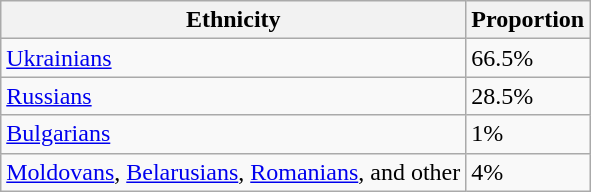<table class="wikitable">
<tr>
<th>Ethnicity</th>
<th>Proportion</th>
</tr>
<tr>
<td><a href='#'>Ukrainians</a></td>
<td>66.5%</td>
</tr>
<tr>
<td><a href='#'>Russians</a></td>
<td>28.5%</td>
</tr>
<tr>
<td><a href='#'>Bulgarians</a></td>
<td>1%</td>
</tr>
<tr>
<td><a href='#'>Moldovans</a>, <a href='#'>Belarusians</a>, <a href='#'>Romanians</a>, and other</td>
<td>4%</td>
</tr>
</table>
